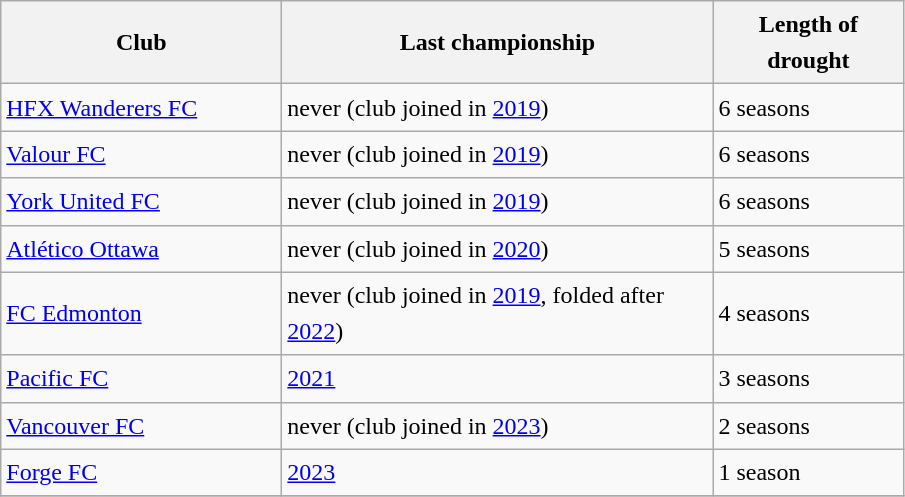<table class="wikitable sortable" style="font-size:1.00em; line-height:1.5em;">
<tr>
<th width="180pt">Club</th>
<th width="280pt">Last championship</th>
<th width="120pt">Length of drought</th>
</tr>
<tr>
<td align="left"><a href='#'>HFX Wanderers FC</a></td>
<td>never (club joined in <a href='#'>2019</a>)</td>
<td>6 seasons</td>
</tr>
<tr>
<td align="left"><a href='#'>Valour FC</a></td>
<td>never (club joined in <a href='#'>2019</a>)</td>
<td>6 seasons</td>
</tr>
<tr>
<td align="left"><a href='#'>York United FC</a></td>
<td>never (club joined in <a href='#'>2019</a>)</td>
<td>6 seasons</td>
</tr>
<tr>
<td align="left"><a href='#'>Atlético Ottawa</a></td>
<td>never (club joined in <a href='#'>2020</a>)</td>
<td>5 seasons</td>
</tr>
<tr>
<td align="left"><a href='#'>FC Edmonton</a> </td>
<td>never (club joined in <a href='#'>2019</a>, folded after <a href='#'>2022</a>)</td>
<td>4 seasons</td>
</tr>
<tr>
<td align="left"><a href='#'>Pacific FC</a></td>
<td><a href='#'>2021</a></td>
<td>3 seasons</td>
</tr>
<tr>
<td align="left"><a href='#'>Vancouver FC</a></td>
<td>never (club joined in <a href='#'>2023</a>)</td>
<td>2 seasons</td>
</tr>
<tr>
<td align="left"><a href='#'>Forge FC</a></td>
<td><a href='#'>2023</a></td>
<td>1 season</td>
</tr>
<tr>
</tr>
</table>
